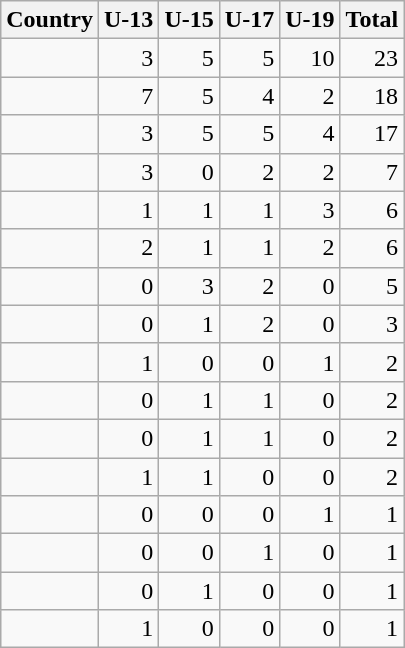<table class="sortable wikitable">
<tr>
<th>Country</th>
<th>U-13</th>
<th>U-15</th>
<th>U-17</th>
<th>U-19</th>
<th>Total</th>
</tr>
<tr>
<td></td>
<td align="right">3</td>
<td align="right">5</td>
<td align="right">5</td>
<td align="right">10</td>
<td align="right">23</td>
</tr>
<tr>
<td></td>
<td align="right">7</td>
<td align="right">5</td>
<td align="right">4</td>
<td align="right">2</td>
<td align="right">18</td>
</tr>
<tr>
<td></td>
<td align="right">3</td>
<td align="right">5</td>
<td align="right">5</td>
<td align="right">4</td>
<td align="right">17</td>
</tr>
<tr>
<td></td>
<td align="right">3</td>
<td align="right">0</td>
<td align="right">2</td>
<td align="right">2</td>
<td align="right">7</td>
</tr>
<tr>
<td></td>
<td align="right">1</td>
<td align="right">1</td>
<td align="right">1</td>
<td align="right">3</td>
<td align="right">6</td>
</tr>
<tr>
<td></td>
<td align="right">2</td>
<td align="right">1</td>
<td align="right">1</td>
<td align="right">2</td>
<td align="right">6</td>
</tr>
<tr>
<td></td>
<td align="right">0</td>
<td align="right">3</td>
<td align="right">2</td>
<td align="right">0</td>
<td align="right">5</td>
</tr>
<tr>
<td></td>
<td align="right">0</td>
<td align="right">1</td>
<td align="right">2</td>
<td align="right">0</td>
<td align="right">3</td>
</tr>
<tr>
<td></td>
<td align="right">1</td>
<td align="right">0</td>
<td align="right">0</td>
<td align="right">1</td>
<td align="right">2</td>
</tr>
<tr>
<td></td>
<td align="right">0</td>
<td align="right">1</td>
<td align="right">1</td>
<td align="right">0</td>
<td align="right">2</td>
</tr>
<tr>
<td></td>
<td align="right">0</td>
<td align="right">1</td>
<td align="right">1</td>
<td align="right">0</td>
<td align="right">2</td>
</tr>
<tr>
<td></td>
<td align="right">1</td>
<td align="right">1</td>
<td align="right">0</td>
<td align="right">0</td>
<td align="right">2</td>
</tr>
<tr>
<td></td>
<td align="right">0</td>
<td align="right">0</td>
<td align="right">0</td>
<td align="right">1</td>
<td align="right">1</td>
</tr>
<tr>
<td></td>
<td align="right">0</td>
<td align="right">0</td>
<td align="right">1</td>
<td align="right">0</td>
<td align="right">1</td>
</tr>
<tr>
<td></td>
<td align="right">0</td>
<td align="right">1</td>
<td align="right">0</td>
<td align="right">0</td>
<td align="right">1</td>
</tr>
<tr>
<td></td>
<td align="right">1</td>
<td align="right">0</td>
<td align="right">0</td>
<td align="right">0</td>
<td align="right">1</td>
</tr>
</table>
